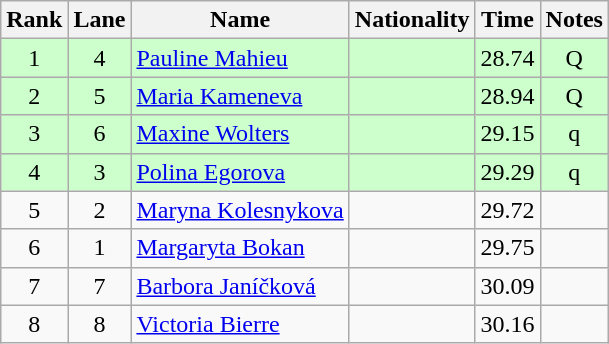<table class="wikitable sortable" style="text-align:center">
<tr>
<th>Rank</th>
<th>Lane</th>
<th>Name</th>
<th>Nationality</th>
<th>Time</th>
<th>Notes</th>
</tr>
<tr bgcolor=ccffcc>
<td>1</td>
<td>4</td>
<td align=left><a href='#'>Pauline Mahieu</a></td>
<td align=left></td>
<td>28.74</td>
<td>Q</td>
</tr>
<tr bgcolor=ccffcc>
<td>2</td>
<td>5</td>
<td align=left><a href='#'>Maria Kameneva</a></td>
<td align=left></td>
<td>28.94</td>
<td>Q</td>
</tr>
<tr bgcolor=ccffcc>
<td>3</td>
<td>6</td>
<td align=left><a href='#'>Maxine Wolters</a></td>
<td align=left></td>
<td>29.15</td>
<td>q</td>
</tr>
<tr bgcolor=ccffcc>
<td>4</td>
<td>3</td>
<td align=left><a href='#'>Polina Egorova</a></td>
<td align=left></td>
<td>29.29</td>
<td>q</td>
</tr>
<tr>
<td>5</td>
<td>2</td>
<td align=left><a href='#'>Maryna Kolesnykova</a></td>
<td align=left></td>
<td>29.72</td>
<td></td>
</tr>
<tr>
<td>6</td>
<td>1</td>
<td align=left><a href='#'>Margaryta Bokan</a></td>
<td align=left></td>
<td>29.75</td>
<td></td>
</tr>
<tr>
<td>7</td>
<td>7</td>
<td align=left><a href='#'>Barbora Janíčková</a></td>
<td align=left></td>
<td>30.09</td>
<td></td>
</tr>
<tr>
<td>8</td>
<td>8</td>
<td align=left><a href='#'>Victoria Bierre</a></td>
<td align=left></td>
<td>30.16</td>
<td></td>
</tr>
</table>
